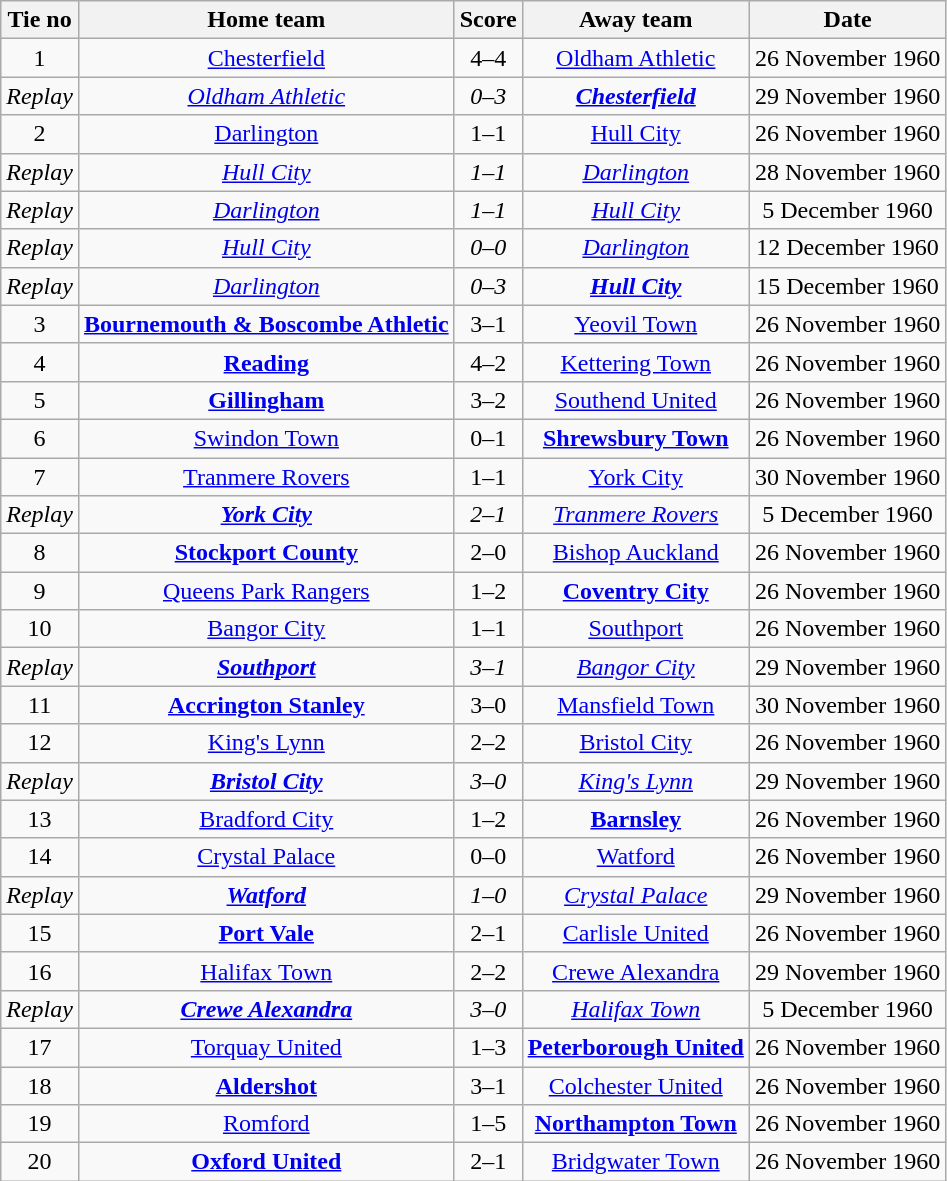<table class="wikitable" style="text-align: center">
<tr>
<th>Tie no</th>
<th>Home team</th>
<th>Score</th>
<th>Away team</th>
<th>Date</th>
</tr>
<tr>
<td>1</td>
<td><a href='#'>Chesterfield</a></td>
<td>4–4</td>
<td><a href='#'>Oldham Athletic</a></td>
<td>26 November 1960</td>
</tr>
<tr>
<td><em>Replay</em></td>
<td><em><a href='#'>Oldham Athletic</a></em></td>
<td><em>0–3</em></td>
<td><strong><em><a href='#'>Chesterfield</a></em></strong></td>
<td>29 November 1960</td>
</tr>
<tr>
<td>2</td>
<td><a href='#'>Darlington</a></td>
<td>1–1</td>
<td><a href='#'>Hull City</a></td>
<td>26 November 1960</td>
</tr>
<tr>
<td><em>Replay</em></td>
<td><em><a href='#'>Hull City</a></em></td>
<td><em>1–1</em></td>
<td><em><a href='#'>Darlington</a></em></td>
<td>28 November 1960</td>
</tr>
<tr>
<td><em>Replay</em></td>
<td><em><a href='#'>Darlington</a></em></td>
<td><em>1–1</em></td>
<td><em><a href='#'>Hull City</a></em></td>
<td>5 December 1960</td>
</tr>
<tr>
<td><em>Replay</em></td>
<td><em><a href='#'>Hull City</a></em></td>
<td><em>0–0</em></td>
<td><em><a href='#'>Darlington</a></em></td>
<td>12 December 1960</td>
</tr>
<tr>
<td><em>Replay</em></td>
<td><em><a href='#'>Darlington</a></em></td>
<td><em>0–3</em></td>
<td><strong><em><a href='#'>Hull City</a></em></strong></td>
<td>15 December 1960</td>
</tr>
<tr>
<td>3</td>
<td><strong><a href='#'>Bournemouth & Boscombe Athletic</a></strong></td>
<td>3–1</td>
<td><a href='#'>Yeovil Town</a></td>
<td>26 November 1960</td>
</tr>
<tr>
<td>4</td>
<td><strong><a href='#'>Reading</a></strong></td>
<td>4–2</td>
<td><a href='#'>Kettering Town</a></td>
<td>26 November 1960</td>
</tr>
<tr>
<td>5</td>
<td><strong><a href='#'>Gillingham</a></strong></td>
<td>3–2</td>
<td><a href='#'>Southend United</a></td>
<td>26 November 1960</td>
</tr>
<tr>
<td>6</td>
<td><a href='#'>Swindon Town</a></td>
<td>0–1</td>
<td><strong><a href='#'>Shrewsbury Town</a></strong></td>
<td>26 November 1960</td>
</tr>
<tr>
<td>7</td>
<td><a href='#'>Tranmere Rovers</a></td>
<td>1–1</td>
<td><a href='#'>York City</a></td>
<td>30 November 1960</td>
</tr>
<tr>
<td><em>Replay</em></td>
<td><strong><em><a href='#'>York City</a></em></strong></td>
<td><em>2–1</em></td>
<td><em><a href='#'>Tranmere Rovers</a></em></td>
<td>5 December 1960</td>
</tr>
<tr>
<td>8</td>
<td><strong><a href='#'>Stockport County</a></strong></td>
<td>2–0</td>
<td><a href='#'>Bishop Auckland</a></td>
<td>26 November 1960</td>
</tr>
<tr>
<td>9</td>
<td><a href='#'>Queens Park Rangers</a></td>
<td>1–2</td>
<td><strong><a href='#'>Coventry City</a></strong></td>
<td>26 November 1960</td>
</tr>
<tr>
<td>10</td>
<td><a href='#'>Bangor City</a></td>
<td>1–1</td>
<td><a href='#'>Southport</a></td>
<td>26 November 1960</td>
</tr>
<tr>
<td><em>Replay</em></td>
<td><strong><em><a href='#'>Southport</a></em></strong></td>
<td><em>3–1</em></td>
<td><em><a href='#'>Bangor City</a></em></td>
<td>29 November 1960</td>
</tr>
<tr>
<td>11</td>
<td><strong><a href='#'>Accrington Stanley</a></strong></td>
<td>3–0</td>
<td><a href='#'>Mansfield Town</a></td>
<td>30 November 1960</td>
</tr>
<tr>
<td>12</td>
<td><a href='#'>King's Lynn</a></td>
<td>2–2</td>
<td><a href='#'>Bristol City</a></td>
<td>26 November 1960</td>
</tr>
<tr>
<td><em>Replay</em></td>
<td><strong><em><a href='#'>Bristol City</a></em></strong></td>
<td><em>3–0</em></td>
<td><em><a href='#'>King's Lynn</a></em></td>
<td>29 November 1960</td>
</tr>
<tr>
<td>13</td>
<td><a href='#'>Bradford City</a></td>
<td>1–2</td>
<td><strong><a href='#'>Barnsley</a></strong></td>
<td>26 November 1960</td>
</tr>
<tr>
<td>14</td>
<td><a href='#'>Crystal Palace</a></td>
<td>0–0</td>
<td><a href='#'>Watford</a></td>
<td>26 November 1960</td>
</tr>
<tr>
<td><em>Replay</em></td>
<td><strong><em><a href='#'>Watford</a></em></strong></td>
<td><em>1–0</em></td>
<td><em><a href='#'>Crystal Palace</a></em></td>
<td>29 November 1960</td>
</tr>
<tr>
<td>15</td>
<td><strong><a href='#'>Port Vale</a></strong></td>
<td>2–1</td>
<td><a href='#'>Carlisle United</a></td>
<td>26 November 1960</td>
</tr>
<tr>
<td>16</td>
<td><a href='#'>Halifax Town</a></td>
<td>2–2</td>
<td><a href='#'>Crewe Alexandra</a></td>
<td>29 November 1960</td>
</tr>
<tr>
<td><em>Replay</em></td>
<td><strong><em><a href='#'>Crewe Alexandra</a></em></strong></td>
<td><em>3–0</em></td>
<td><em><a href='#'>Halifax Town</a></em></td>
<td>5 December 1960</td>
</tr>
<tr>
<td>17</td>
<td><a href='#'>Torquay United</a></td>
<td>1–3</td>
<td><strong><a href='#'>Peterborough United</a></strong></td>
<td>26 November 1960</td>
</tr>
<tr>
<td>18</td>
<td><strong><a href='#'>Aldershot</a></strong></td>
<td>3–1</td>
<td><a href='#'>Colchester United</a></td>
<td>26 November 1960</td>
</tr>
<tr>
<td>19</td>
<td><a href='#'>Romford</a></td>
<td>1–5</td>
<td><strong><a href='#'>Northampton Town</a></strong></td>
<td>26 November 1960</td>
</tr>
<tr>
<td>20</td>
<td><strong><a href='#'>Oxford United</a></strong></td>
<td>2–1</td>
<td><a href='#'>Bridgwater Town</a></td>
<td>26 November 1960</td>
</tr>
</table>
